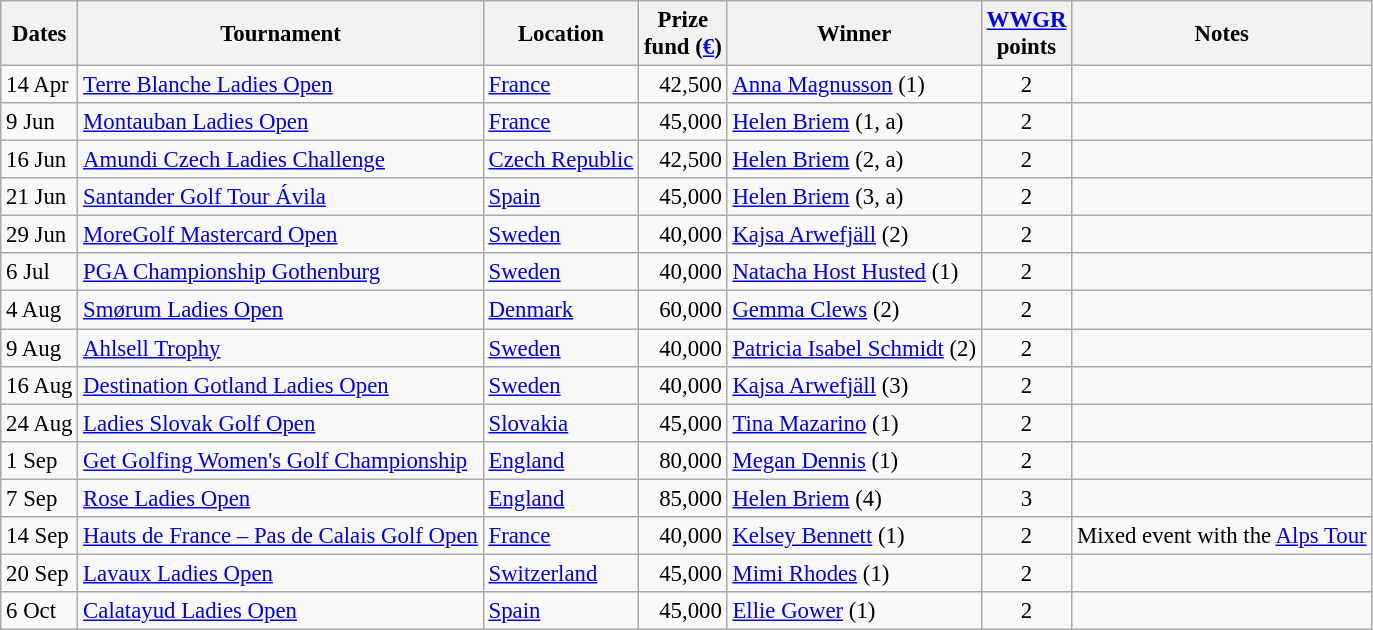<table class="wikitable sortable" style="font-size:95%;">
<tr>
<th>Dates</th>
<th>Tournament</th>
<th>Location</th>
<th>Prize<br>fund (<a href='#'>€</a>)</th>
<th>Winner</th>
<th><a href='#'>WWGR</a><br>points</th>
<th>Notes</th>
</tr>
<tr>
<td>14 Apr</td>
<td><a href='#'>Terre Blanche Ladies Open</a></td>
<td><a href='#'>France</a></td>
<td align=right>42,500</td>
<td> <a href='#'>Anna Magnusson</a> (1)</td>
<td align=center>2</td>
<td></td>
</tr>
<tr>
<td>9 Jun</td>
<td><a href='#'>Montauban Ladies Open</a></td>
<td><a href='#'>France</a></td>
<td align=right>45,000</td>
<td> <a href='#'>Helen Briem</a> (1, a)</td>
<td align=center>2</td>
<td></td>
</tr>
<tr>
<td>16 Jun</td>
<td><a href='#'>Amundi Czech Ladies Challenge</a></td>
<td><a href='#'>Czech Republic</a></td>
<td align=right>42,500</td>
<td> <a href='#'>Helen Briem</a> (2, a)</td>
<td align=center>2</td>
<td></td>
</tr>
<tr>
<td>21 Jun</td>
<td><a href='#'>Santander Golf Tour Ávila</a></td>
<td><a href='#'>Spain</a></td>
<td align=right>45,000</td>
<td> <a href='#'>Helen Briem</a> (3, a)</td>
<td align=center>2</td>
<td></td>
</tr>
<tr>
<td>29 Jun</td>
<td><a href='#'>MoreGolf Mastercard Open</a></td>
<td><a href='#'>Sweden</a></td>
<td align=right>40,000</td>
<td> <a href='#'>Kajsa Arwefjäll</a> (2)</td>
<td align=center>2</td>
<td></td>
</tr>
<tr>
<td>6 Jul</td>
<td><a href='#'>PGA Championship Gothenburg</a></td>
<td><a href='#'>Sweden</a></td>
<td align=right>40,000</td>
<td> <a href='#'>Natacha Host Husted</a> (1)</td>
<td align=center>2</td>
<td></td>
</tr>
<tr>
<td>4 Aug</td>
<td><a href='#'>Smørum Ladies Open</a></td>
<td><a href='#'>Denmark</a></td>
<td align=right>60,000</td>
<td> <a href='#'>Gemma Clews</a> (2)</td>
<td align=center>2</td>
<td></td>
</tr>
<tr>
<td>9 Aug</td>
<td><a href='#'>Ahlsell Trophy</a></td>
<td><a href='#'>Sweden</a></td>
<td align=right>40,000</td>
<td> <a href='#'>Patricia Isabel Schmidt</a> (2)</td>
<td align=center>2</td>
<td></td>
</tr>
<tr>
<td>16 Aug</td>
<td><a href='#'>Destination Gotland Ladies Open</a></td>
<td><a href='#'>Sweden</a></td>
<td align=right>40,000</td>
<td> <a href='#'>Kajsa Arwefjäll</a> (3)</td>
<td align=center>2</td>
<td></td>
</tr>
<tr>
<td>24 Aug</td>
<td><a href='#'>Ladies Slovak Golf Open</a></td>
<td><a href='#'>Slovakia</a></td>
<td align=right>45,000</td>
<td> <a href='#'>Tina Mazarino</a> (1)</td>
<td align=center>2</td>
<td></td>
</tr>
<tr>
<td>1 Sep</td>
<td><a href='#'>Get Golfing Women's Golf Championship</a></td>
<td><a href='#'>England</a></td>
<td align=right>80,000</td>
<td> <a href='#'>Megan Dennis</a> (1)</td>
<td align=center>2</td>
<td></td>
</tr>
<tr>
<td>7 Sep</td>
<td><a href='#'>Rose Ladies Open</a></td>
<td><a href='#'>England</a></td>
<td align=right>85,000</td>
<td> <a href='#'>Helen Briem</a> (4)</td>
<td align=center>3</td>
<td></td>
</tr>
<tr>
<td>14 Sep</td>
<td><a href='#'>Hauts de France – Pas de Calais Golf Open</a></td>
<td><a href='#'>France</a></td>
<td align=right>40,000</td>
<td> <a href='#'>Kelsey Bennett</a> (1)</td>
<td align=center>2</td>
<td>Mixed event with the <a href='#'>Alps Tour</a></td>
</tr>
<tr>
<td>20 Sep</td>
<td><a href='#'>Lavaux Ladies Open</a></td>
<td><a href='#'>Switzerland</a></td>
<td align=right>45,000</td>
<td> <a href='#'>Mimi Rhodes</a> (1)</td>
<td align=center>2</td>
<td></td>
</tr>
<tr>
<td>6 Oct</td>
<td><a href='#'>Calatayud Ladies Open</a></td>
<td><a href='#'>Spain</a></td>
<td align=right>45,000</td>
<td> <a href='#'>Ellie Gower</a> (1)</td>
<td align=center>2</td>
<td></td>
</tr>
</table>
